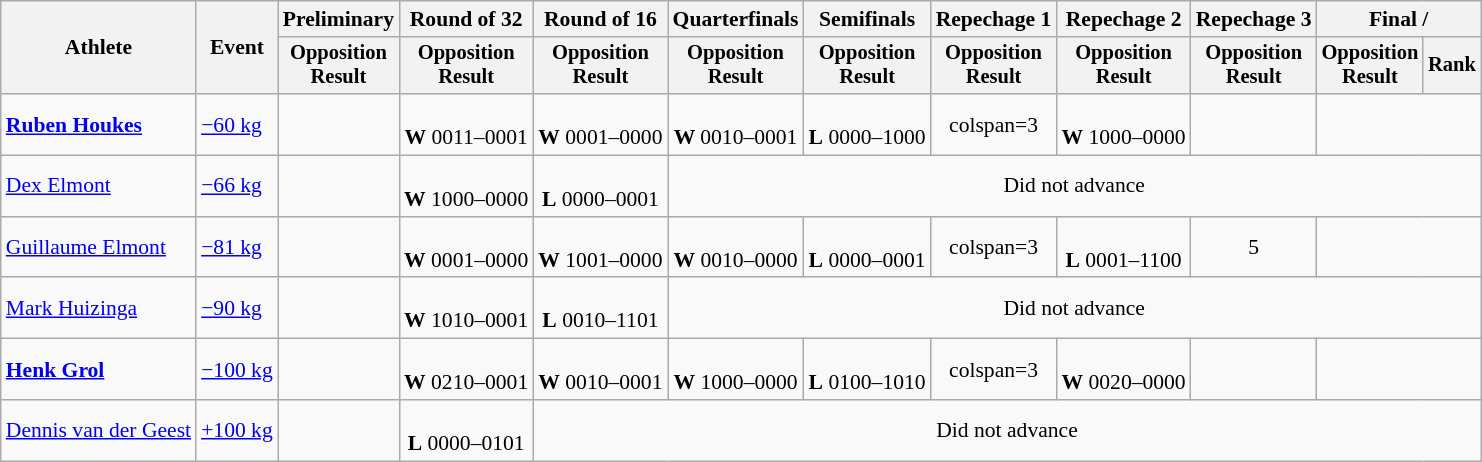<table class="wikitable" style="font-size:90%">
<tr>
<th rowspan="2">Athlete</th>
<th rowspan="2">Event</th>
<th>Preliminary</th>
<th>Round of 32</th>
<th>Round of 16</th>
<th>Quarterfinals</th>
<th>Semifinals</th>
<th>Repechage 1</th>
<th>Repechage 2</th>
<th>Repechage 3</th>
<th colspan=2>Final / </th>
</tr>
<tr style="font-size:95%">
<th>Opposition<br>Result</th>
<th>Opposition<br>Result</th>
<th>Opposition<br>Result</th>
<th>Opposition<br>Result</th>
<th>Opposition<br>Result</th>
<th>Opposition<br>Result</th>
<th>Opposition<br>Result</th>
<th>Opposition<br>Result</th>
<th>Opposition<br>Result</th>
<th>Rank</th>
</tr>
<tr align=center>
<td align=left><strong><a href='#'>Ruben Houkes</a></strong></td>
<td align=left><a href='#'>−60 kg</a></td>
<td></td>
<td><br><strong>W</strong> 0011–0001</td>
<td><br><strong>W</strong> 0001–0000</td>
<td><br><strong>W </strong> 0010–0001</td>
<td><br><strong>L</strong> 0000–1000</td>
<td>colspan=3 </td>
<td><br><strong>W</strong> 1000–0000</td>
<td></td>
</tr>
<tr align=center>
<td align=left><a href='#'>Dex Elmont</a></td>
<td align=left><a href='#'>−66 kg</a></td>
<td></td>
<td><br><strong>W</strong> 1000–0000</td>
<td><br><strong>L</strong> 0000–0001</td>
<td colspan=7>Did not advance</td>
</tr>
<tr align=center>
<td align=left><a href='#'>Guillaume Elmont</a></td>
<td align=left><a href='#'>−81 kg</a></td>
<td></td>
<td><br><strong>W</strong> 0001–0000</td>
<td><br><strong>W</strong> 1001–0000</td>
<td><br><strong>W</strong> 0010–0000</td>
<td><br><strong>L</strong> 0000–0001</td>
<td>colspan=3 </td>
<td><br><strong>L</strong> 0001–1100</td>
<td>5</td>
</tr>
<tr align=center>
<td align=left><a href='#'>Mark Huizinga</a></td>
<td align=left><a href='#'>−90 kg</a></td>
<td></td>
<td><br><strong>W</strong> 1010–0001</td>
<td><br><strong>L</strong> 0010–1101</td>
<td colspan=7>Did not advance</td>
</tr>
<tr align=center>
<td align=left><strong><a href='#'>Henk Grol</a></strong></td>
<td align=left><a href='#'>−100 kg</a></td>
<td></td>
<td><br><strong>W</strong> 0210–0001</td>
<td><br><strong>W</strong> 0010–0001</td>
<td><br><strong>W</strong> 1000–0000</td>
<td><br><strong>L</strong> 0100–1010</td>
<td>colspan=3 </td>
<td><br><strong>W</strong> 0020–0000</td>
<td></td>
</tr>
<tr align=center>
<td align=left><a href='#'>Dennis van der Geest</a></td>
<td align=left><a href='#'>+100 kg</a></td>
<td></td>
<td><br><strong>L</strong> 0000–0101</td>
<td colspan=8>Did not advance</td>
</tr>
</table>
